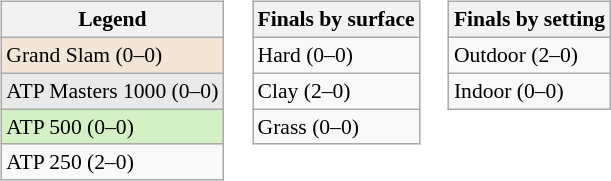<table>
<tr valign="top">
<td><br><table class=wikitable style=font-size:90%>
<tr>
<th>Legend</th>
</tr>
<tr style="background:#f3e6d7;">
<td>Grand Slam (0–0)</td>
</tr>
<tr style="background:#e9e9e9;">
<td>ATP Masters 1000 (0–0)</td>
</tr>
<tr style="background:#d4f1c5;">
<td>ATP 500 (0–0)</td>
</tr>
<tr>
<td>ATP 250 (2–0)</td>
</tr>
</table>
</td>
<td><br><table class=wikitable style=font-size:90%>
<tr>
<th>Finals by surface</th>
</tr>
<tr>
<td>Hard (0–0)</td>
</tr>
<tr>
<td>Clay (2–0)</td>
</tr>
<tr>
<td>Grass (0–0)</td>
</tr>
</table>
</td>
<td><br><table class=wikitable style=font-size:90%>
<tr>
<th>Finals by setting</th>
</tr>
<tr>
<td>Outdoor (2–0)</td>
</tr>
<tr>
<td>Indoor (0–0)</td>
</tr>
</table>
</td>
</tr>
</table>
